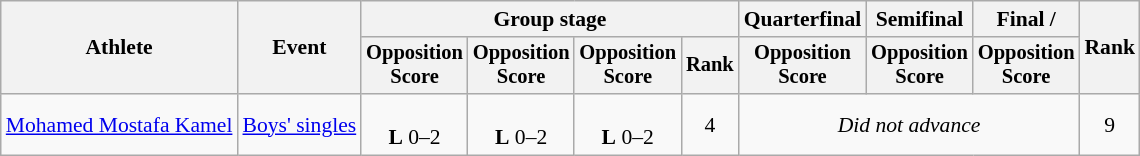<table class="wikitable" style="font-size:90%">
<tr>
<th rowspan=2>Athlete</th>
<th rowspan=2>Event</th>
<th colspan=4>Group stage</th>
<th>Quarterfinal</th>
<th>Semifinal</th>
<th>Final / </th>
<th rowspan=2>Rank</th>
</tr>
<tr style="font-size:95%">
<th>Opposition<br>Score</th>
<th>Opposition<br>Score</th>
<th>Opposition<br>Score</th>
<th>Rank</th>
<th>Opposition<br>Score</th>
<th>Opposition<br>Score</th>
<th>Opposition<br>Score</th>
</tr>
<tr align=center>
<td><a href='#'>Mohamed Mostafa Kamel</a></td>
<td><a href='#'>Boys' singles</a></td>
<td> <br> <strong>L</strong> 0–2</td>
<td> <br> <strong>L</strong> 0–2</td>
<td> <br> <strong>L</strong> 0–2</td>
<td>4</td>
<td Colspan=3><em>Did not advance</em></td>
<td>9</td>
</tr>
</table>
